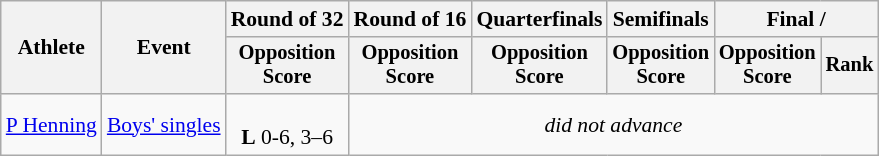<table class=wikitable style="font-size:90%">
<tr>
<th rowspan=2>Athlete</th>
<th rowspan=2>Event</th>
<th>Round of 32</th>
<th>Round of 16</th>
<th>Quarterfinals</th>
<th>Semifinals</th>
<th colspan=2>Final / </th>
</tr>
<tr style="font-size:95%">
<th>Opposition<br>Score</th>
<th>Opposition<br>Score</th>
<th>Opposition<br>Score</th>
<th>Opposition<br>Score</th>
<th>Opposition<br>Score</th>
<th>Rank</th>
</tr>
<tr align=center>
<td align=left><a href='#'>P Henning</a></td>
<td align=left><a href='#'>Boys' singles</a></td>
<td><br><strong>L</strong> 0-6, 3–6</td>
<td Colspan=5><em>did not advance</em></td>
</tr>
</table>
